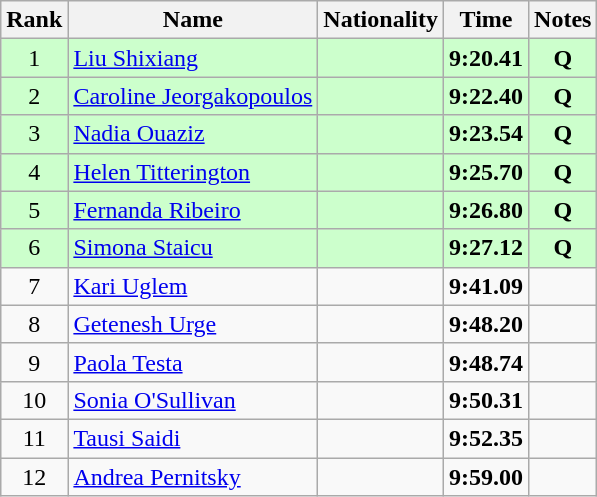<table class="wikitable sortable" style="text-align:center">
<tr>
<th>Rank</th>
<th>Name</th>
<th>Nationality</th>
<th>Time</th>
<th>Notes</th>
</tr>
<tr bgcolor=ccffcc>
<td>1</td>
<td align=left><a href='#'>Liu Shixiang</a></td>
<td align=left></td>
<td><strong>9:20.41</strong></td>
<td><strong>Q</strong></td>
</tr>
<tr bgcolor=ccffcc>
<td>2</td>
<td align=left><a href='#'>Caroline Jeorgakopoulos</a></td>
<td align=left></td>
<td><strong>9:22.40</strong></td>
<td><strong>Q</strong></td>
</tr>
<tr bgcolor=ccffcc>
<td>3</td>
<td align=left><a href='#'>Nadia Ouaziz</a></td>
<td align=left></td>
<td><strong>9:23.54</strong></td>
<td><strong>Q</strong></td>
</tr>
<tr bgcolor=ccffcc>
<td>4</td>
<td align=left><a href='#'>Helen Titterington</a></td>
<td align=left></td>
<td><strong>9:25.70</strong></td>
<td><strong>Q</strong></td>
</tr>
<tr bgcolor=ccffcc>
<td>5</td>
<td align=left><a href='#'>Fernanda Ribeiro</a></td>
<td align=left></td>
<td><strong>9:26.80</strong></td>
<td><strong>Q</strong></td>
</tr>
<tr bgcolor=ccffcc>
<td>6</td>
<td align=left><a href='#'>Simona Staicu</a></td>
<td align=left></td>
<td><strong>9:27.12</strong></td>
<td><strong>Q</strong></td>
</tr>
<tr>
<td>7</td>
<td align=left><a href='#'>Kari Uglem</a></td>
<td align=left></td>
<td><strong>9:41.09</strong></td>
<td></td>
</tr>
<tr>
<td>8</td>
<td align=left><a href='#'>Getenesh Urge</a></td>
<td align=left></td>
<td><strong>9:48.20</strong></td>
<td></td>
</tr>
<tr>
<td>9</td>
<td align=left><a href='#'>Paola Testa</a></td>
<td align=left></td>
<td><strong>9:48.74</strong></td>
<td></td>
</tr>
<tr>
<td>10</td>
<td align=left><a href='#'>Sonia O'Sullivan</a></td>
<td align=left></td>
<td><strong>9:50.31</strong></td>
<td></td>
</tr>
<tr>
<td>11</td>
<td align=left><a href='#'>Tausi Saidi</a></td>
<td align=left></td>
<td><strong>9:52.35</strong></td>
<td></td>
</tr>
<tr>
<td>12</td>
<td align=left><a href='#'>Andrea Pernitsky</a></td>
<td align=left></td>
<td><strong>9:59.00</strong></td>
<td></td>
</tr>
</table>
